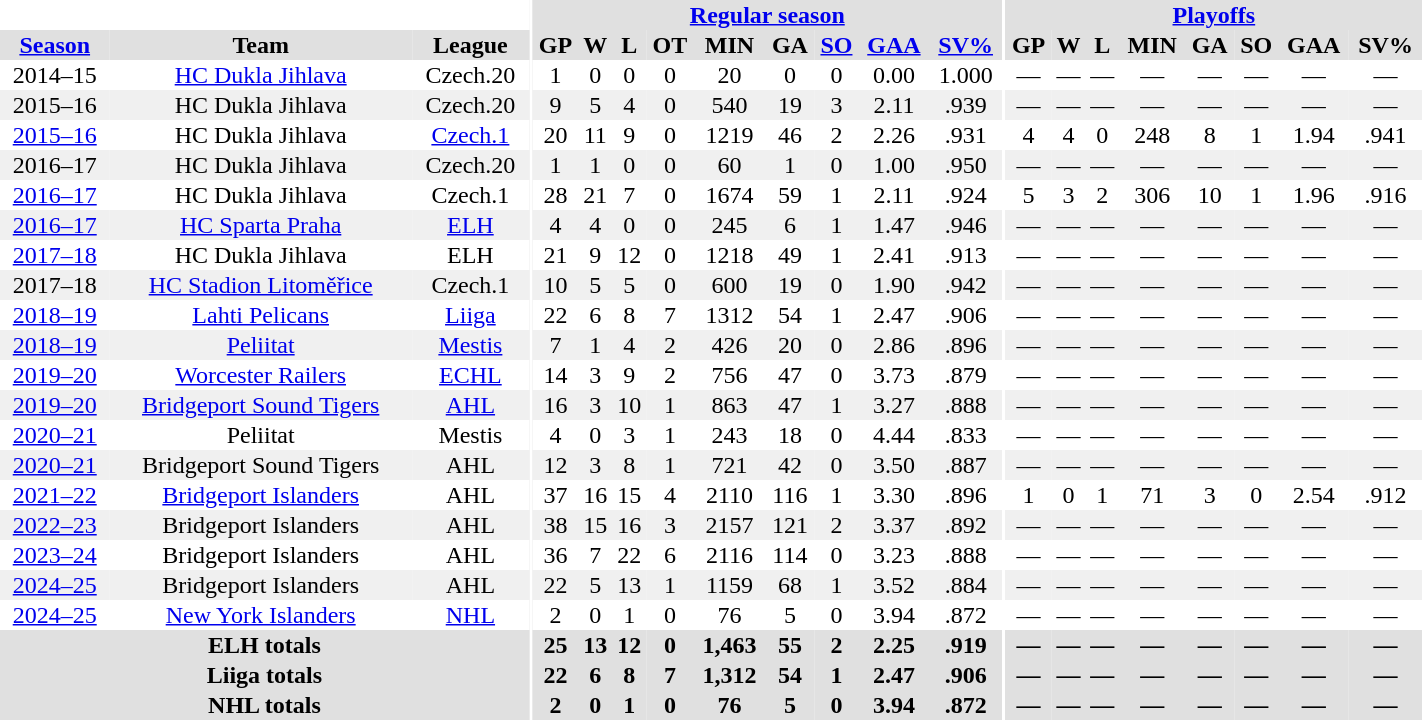<table border="0" cellpadding="1" cellspacing="0" style="text-align:center; width:75%">
<tr ALIGN="center" bgcolor="#e0e0e0">
<th align="center" colspan="3" bgcolor="#ffffff"></th>
<th align="center" rowspan="99" bgcolor="#ffffff"></th>
<th align="center" colspan="9" bgcolor="#e0e0e0"><a href='#'>Regular season</a></th>
<th align="center" rowspan="99" bgcolor="#ffffff"></th>
<th align="center" colspan="8" bgcolor="#e0e0e0"><a href='#'>Playoffs</a></th>
</tr>
<tr ALIGN="center" bgcolor="#e0e0e0">
<th><a href='#'>Season</a></th>
<th>Team</th>
<th>League</th>
<th>GP</th>
<th>W</th>
<th>L</th>
<th>OT</th>
<th>MIN</th>
<th>GA</th>
<th><a href='#'>SO</a></th>
<th><a href='#'>GAA</a></th>
<th><a href='#'>SV%</a></th>
<th>GP</th>
<th>W</th>
<th>L</th>
<th>MIN</th>
<th>GA</th>
<th>SO</th>
<th>GAA</th>
<th>SV%</th>
</tr>
<tr ALIGN="center">
<td>2014–15</td>
<td><a href='#'>HC Dukla Jihlava</a></td>
<td>Czech.20</td>
<td>1</td>
<td>0</td>
<td>0</td>
<td>0</td>
<td>20</td>
<td>0</td>
<td>0</td>
<td>0.00</td>
<td>1.000</td>
<td>—</td>
<td>—</td>
<td>—</td>
<td>—</td>
<td>—</td>
<td>—</td>
<td>—</td>
<td>—</td>
</tr>
<tr ALIGN="center" bgcolor="#f0f0f0">
<td>2015–16</td>
<td>HC Dukla Jihlava</td>
<td>Czech.20</td>
<td>9</td>
<td>5</td>
<td>4</td>
<td>0</td>
<td>540</td>
<td>19</td>
<td>3</td>
<td>2.11</td>
<td>.939</td>
<td>—</td>
<td>—</td>
<td>—</td>
<td>—</td>
<td>—</td>
<td>—</td>
<td>—</td>
<td>—</td>
</tr>
<tr ALIGN="center">
<td><a href='#'>2015–16</a></td>
<td>HC Dukla Jihlava</td>
<td><a href='#'>Czech.1</a></td>
<td>20</td>
<td>11</td>
<td>9</td>
<td>0</td>
<td>1219</td>
<td>46</td>
<td>2</td>
<td>2.26</td>
<td>.931</td>
<td>4</td>
<td>4</td>
<td>0</td>
<td>248</td>
<td>8</td>
<td>1</td>
<td>1.94</td>
<td>.941</td>
</tr>
<tr ALIGN="center" bgcolor="#f0f0f0">
<td>2016–17</td>
<td>HC Dukla Jihlava</td>
<td>Czech.20</td>
<td>1</td>
<td>1</td>
<td>0</td>
<td>0</td>
<td>60</td>
<td>1</td>
<td>0</td>
<td>1.00</td>
<td>.950</td>
<td>—</td>
<td>—</td>
<td>—</td>
<td>—</td>
<td>—</td>
<td>—</td>
<td>—</td>
<td>—</td>
</tr>
<tr ALIGN="center">
<td><a href='#'>2016–17</a></td>
<td>HC Dukla Jihlava</td>
<td>Czech.1</td>
<td>28</td>
<td>21</td>
<td>7</td>
<td>0</td>
<td>1674</td>
<td>59</td>
<td>1</td>
<td>2.11</td>
<td>.924</td>
<td>5</td>
<td>3</td>
<td>2</td>
<td>306</td>
<td>10</td>
<td>1</td>
<td>1.96</td>
<td>.916</td>
</tr>
<tr ALIGN="center" bgcolor="#f0f0f0">
<td><a href='#'>2016–17</a></td>
<td><a href='#'>HC Sparta Praha</a></td>
<td><a href='#'>ELH</a></td>
<td>4</td>
<td>4</td>
<td>0</td>
<td>0</td>
<td>245</td>
<td>6</td>
<td>1</td>
<td>1.47</td>
<td>.946</td>
<td>—</td>
<td>—</td>
<td>—</td>
<td>—</td>
<td>—</td>
<td>—</td>
<td>—</td>
<td>—</td>
</tr>
<tr ALIGN="center">
<td><a href='#'>2017–18</a></td>
<td>HC Dukla Jihlava</td>
<td>ELH</td>
<td>21</td>
<td>9</td>
<td>12</td>
<td>0</td>
<td>1218</td>
<td>49</td>
<td>1</td>
<td>2.41</td>
<td>.913</td>
<td>—</td>
<td>—</td>
<td>—</td>
<td>—</td>
<td>—</td>
<td>—</td>
<td>—</td>
<td>—</td>
</tr>
<tr ALIGN="center" bgcolor="#f0f0f0">
<td 2017–18 Czech 1. Liga season>2017–18</td>
<td><a href='#'>HC Stadion Litoměřice</a></td>
<td>Czech.1</td>
<td>10</td>
<td>5</td>
<td>5</td>
<td>0</td>
<td>600</td>
<td>19</td>
<td>0</td>
<td>1.90</td>
<td>.942</td>
<td>—</td>
<td>—</td>
<td>—</td>
<td>—</td>
<td>—</td>
<td>—</td>
<td>—</td>
<td>—</td>
</tr>
<tr ALIGN="center">
<td><a href='#'>2018–19</a></td>
<td><a href='#'>Lahti Pelicans</a></td>
<td><a href='#'>Liiga</a></td>
<td>22</td>
<td>6</td>
<td>8</td>
<td>7</td>
<td>1312</td>
<td>54</td>
<td>1</td>
<td>2.47</td>
<td>.906</td>
<td>—</td>
<td>—</td>
<td>—</td>
<td>—</td>
<td>—</td>
<td>—</td>
<td>—</td>
<td>—</td>
</tr>
<tr ALIGN="center" bgcolor="#f0f0f0">
<td><a href='#'>2018–19</a></td>
<td><a href='#'>Peliitat</a></td>
<td><a href='#'>Mestis</a></td>
<td>7</td>
<td>1</td>
<td>4</td>
<td>2</td>
<td>426</td>
<td>20</td>
<td>0</td>
<td>2.86</td>
<td>.896</td>
<td>—</td>
<td>—</td>
<td>—</td>
<td>—</td>
<td>—</td>
<td>—</td>
<td>—</td>
<td>—</td>
</tr>
<tr ALIGN="center">
<td><a href='#'>2019–20</a></td>
<td><a href='#'>Worcester Railers</a></td>
<td><a href='#'>ECHL</a></td>
<td>14</td>
<td>3</td>
<td>9</td>
<td>2</td>
<td>756</td>
<td>47</td>
<td>0</td>
<td>3.73</td>
<td>.879</td>
<td>—</td>
<td>—</td>
<td>—</td>
<td>—</td>
<td>—</td>
<td>—</td>
<td>—</td>
<td>—</td>
</tr>
<tr ALIGN="center" bgcolor="#f0f0f0">
<td><a href='#'>2019–20</a></td>
<td><a href='#'>Bridgeport Sound Tigers</a></td>
<td><a href='#'>AHL</a></td>
<td>16</td>
<td>3</td>
<td>10</td>
<td>1</td>
<td>863</td>
<td>47</td>
<td>1</td>
<td>3.27</td>
<td>.888</td>
<td>—</td>
<td>—</td>
<td>—</td>
<td>—</td>
<td>—</td>
<td>—</td>
<td>—</td>
<td>—</td>
</tr>
<tr ALIGN="center">
<td><a href='#'>2020–21</a></td>
<td>Peliitat</td>
<td>Mestis</td>
<td>4</td>
<td>0</td>
<td>3</td>
<td>1</td>
<td>243</td>
<td>18</td>
<td>0</td>
<td>4.44</td>
<td>.833</td>
<td>—</td>
<td>—</td>
<td>—</td>
<td>—</td>
<td>—</td>
<td>—</td>
<td>—</td>
<td>—</td>
</tr>
<tr ALIGN="center" bgcolor="#f0f0f0">
<td><a href='#'>2020–21</a></td>
<td>Bridgeport Sound Tigers</td>
<td>AHL</td>
<td>12</td>
<td>3</td>
<td>8</td>
<td>1</td>
<td>721</td>
<td>42</td>
<td>0</td>
<td>3.50</td>
<td>.887</td>
<td>—</td>
<td>—</td>
<td>—</td>
<td>—</td>
<td>—</td>
<td>—</td>
<td>—</td>
<td>—</td>
</tr>
<tr ALIGN="center">
<td><a href='#'>2021–22</a></td>
<td><a href='#'>Bridgeport Islanders</a></td>
<td>AHL</td>
<td>37</td>
<td>16</td>
<td>15</td>
<td>4</td>
<td>2110</td>
<td>116</td>
<td>1</td>
<td>3.30</td>
<td>.896</td>
<td>1</td>
<td>0</td>
<td>1</td>
<td>71</td>
<td>3</td>
<td>0</td>
<td>2.54</td>
<td>.912</td>
</tr>
<tr ALIGN="center" bgcolor="#f0f0f0">
<td><a href='#'>2022–23</a></td>
<td>Bridgeport Islanders</td>
<td>AHL</td>
<td>38</td>
<td>15</td>
<td>16</td>
<td>3</td>
<td>2157</td>
<td>121</td>
<td>2</td>
<td>3.37</td>
<td>.892</td>
<td>—</td>
<td>—</td>
<td>—</td>
<td>—</td>
<td>—</td>
<td>—</td>
<td>—</td>
<td>—</td>
</tr>
<tr ALIGN="center">
<td><a href='#'>2023–24</a></td>
<td>Bridgeport Islanders</td>
<td>AHL</td>
<td>36</td>
<td>7</td>
<td>22</td>
<td>6</td>
<td>2116</td>
<td>114</td>
<td>0</td>
<td>3.23</td>
<td>.888</td>
<td>—</td>
<td>—</td>
<td>—</td>
<td>—</td>
<td>—</td>
<td>—</td>
<td>—</td>
<td>—</td>
</tr>
<tr ALIGN="center" bgcolor="#f0f0f0">
<td><a href='#'>2024–25</a></td>
<td>Bridgeport Islanders</td>
<td>AHL</td>
<td>22</td>
<td>5</td>
<td>13</td>
<td>1</td>
<td>1159</td>
<td>68</td>
<td>1</td>
<td>3.52</td>
<td>.884</td>
<td>—</td>
<td>—</td>
<td>—</td>
<td>—</td>
<td>—</td>
<td>—</td>
<td>—</td>
<td>—</td>
</tr>
<tr ALIGN="center">
<td><a href='#'>2024–25</a></td>
<td><a href='#'>New York Islanders</a></td>
<td><a href='#'>NHL</a></td>
<td>2</td>
<td>0</td>
<td>1</td>
<td>0</td>
<td>76</td>
<td>5</td>
<td>0</td>
<td>3.94</td>
<td>.872</td>
<td>—</td>
<td>—</td>
<td>—</td>
<td>—</td>
<td>—</td>
<td>—</td>
<td>—</td>
<td>—</td>
</tr>
<tr bgcolor="#e0e0e0">
<th colspan=3>ELH totals</th>
<th>25</th>
<th>13</th>
<th>12</th>
<th>0</th>
<th>1,463</th>
<th>55</th>
<th>2</th>
<th>2.25</th>
<th>.919</th>
<th>—</th>
<th>—</th>
<th>—</th>
<th>—</th>
<th>—</th>
<th>—</th>
<th>—</th>
<th>—</th>
</tr>
<tr bgcolor="#e0e0e0">
<th colspan=3>Liiga totals</th>
<th>22</th>
<th>6</th>
<th>8</th>
<th>7</th>
<th>1,312</th>
<th>54</th>
<th>1</th>
<th>2.47</th>
<th>.906</th>
<th>—</th>
<th>—</th>
<th>—</th>
<th>—</th>
<th>—</th>
<th>—</th>
<th>—</th>
<th>—</th>
</tr>
<tr bgcolor="#e0e0e0">
<th colspan=3>NHL totals</th>
<th>2</th>
<th>0</th>
<th>1</th>
<th>0</th>
<th>76</th>
<th>5</th>
<th>0</th>
<th>3.94</th>
<th>.872</th>
<th>—</th>
<th>—</th>
<th>—</th>
<th>—</th>
<th>—</th>
<th>—</th>
<th>—</th>
<th>—</th>
</tr>
</table>
